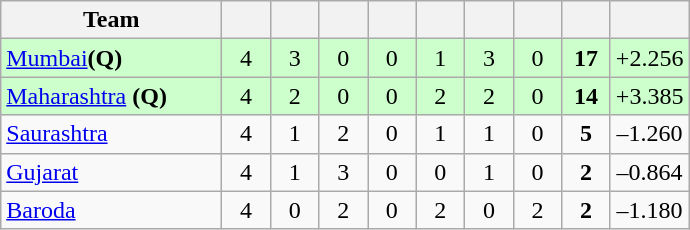<table class="wikitable" style="text-align:center">
<tr>
<th style="width:140px;">Team</th>
<th style="width:25px;"></th>
<th style="width:25px;"></th>
<th style="width:25px;"></th>
<th style="width:25px;"></th>
<th style="width:25px;"></th>
<th style="width:25px;"></th>
<th style="width:25px;"></th>
<th style="width:25px;"></th>
<th style="width:40px;"></th>
</tr>
<tr style="background:#cfc;">
<td style="text-align:left"><a href='#'>Mumbai</a><strong>(Q)</strong></td>
<td>4</td>
<td>3</td>
<td>0</td>
<td>0</td>
<td>1</td>
<td>3</td>
<td>0</td>
<td><strong>17</strong></td>
<td>+2.256</td>
</tr>
<tr style="background:#cfc;">
<td style="text-align:left"><a href='#'>Maharashtra</a> <strong>(Q)</strong></td>
<td>4</td>
<td>2</td>
<td>0</td>
<td>0</td>
<td>2</td>
<td>2</td>
<td>0</td>
<td><strong>14</strong></td>
<td>+3.385</td>
</tr>
<tr>
<td style="text-align:left"><a href='#'>Saurashtra</a></td>
<td>4</td>
<td>1</td>
<td>2</td>
<td>0</td>
<td>1</td>
<td>1</td>
<td>0</td>
<td><strong>5</strong></td>
<td>–1.260</td>
</tr>
<tr>
<td style="text-align:left"><a href='#'>Gujarat</a></td>
<td>4</td>
<td>1</td>
<td>3</td>
<td>0</td>
<td>0</td>
<td>1</td>
<td>0</td>
<td><strong>2</strong></td>
<td>–0.864</td>
</tr>
<tr>
<td style="text-align:left"><a href='#'>Baroda</a></td>
<td>4</td>
<td>0</td>
<td>2</td>
<td>0</td>
<td>2</td>
<td>0</td>
<td>2</td>
<td><strong>2</strong></td>
<td>–1.180</td>
</tr>
</table>
